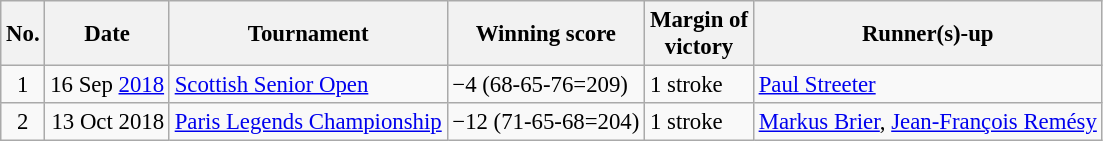<table class="wikitable" style="font-size:95%;">
<tr>
<th>No.</th>
<th>Date</th>
<th>Tournament</th>
<th>Winning score</th>
<th>Margin of<br>victory</th>
<th>Runner(s)-up</th>
</tr>
<tr>
<td align=center>1</td>
<td align=right>16 Sep <a href='#'>2018</a></td>
<td><a href='#'>Scottish Senior Open</a></td>
<td>−4 (68-65-76=209)</td>
<td>1 stroke</td>
<td> <a href='#'>Paul Streeter</a></td>
</tr>
<tr>
<td align=center>2</td>
<td align=right>13 Oct 2018</td>
<td><a href='#'>Paris Legends Championship</a></td>
<td>−12 (71-65-68=204)</td>
<td>1 stroke</td>
<td> <a href='#'>Markus Brier</a>,  <a href='#'>Jean-François Remésy</a></td>
</tr>
</table>
